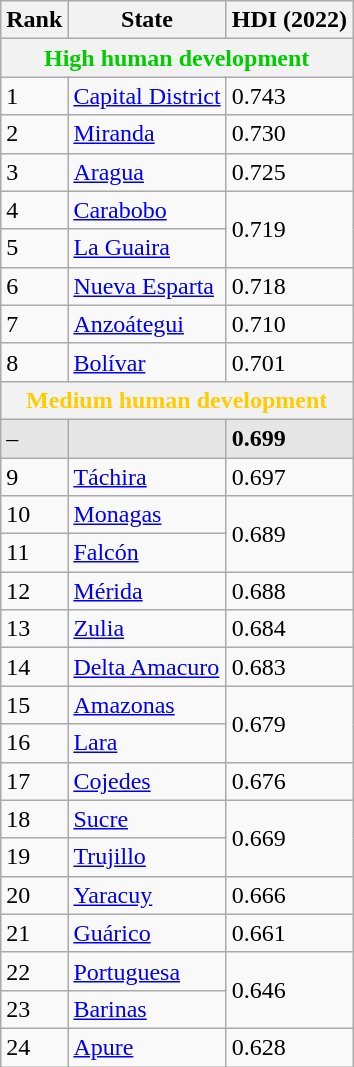<table class="wikitable">
<tr>
<th>Rank</th>
<th>State</th>
<th>HDI (2022)</th>
</tr>
<tr>
<th colspan="10" scope="row" style="color:#00CC00">High human development</th>
</tr>
<tr>
<td>1</td>
<td> <a href='#'>Capital District</a></td>
<td>0.743</td>
</tr>
<tr>
<td>2</td>
<td> <a href='#'>Miranda</a></td>
<td>0.730</td>
</tr>
<tr>
<td>3</td>
<td> <a href='#'>Aragua</a></td>
<td>0.725</td>
</tr>
<tr>
<td>4</td>
<td> <a href='#'>Carabobo</a></td>
<td rowspan="2">0.719</td>
</tr>
<tr>
<td>5</td>
<td> <a href='#'>La Guaira</a></td>
</tr>
<tr>
<td>6</td>
<td> <a href='#'>Nueva Esparta</a></td>
<td>0.718</td>
</tr>
<tr>
<td>7</td>
<td> <a href='#'>Anzoátegui</a></td>
<td>0.710</td>
</tr>
<tr>
<td>8</td>
<td> <a href='#'>Bolívar</a></td>
<td>0.701</td>
</tr>
<tr>
<th colspan="7" scope="row" style="color:#FFCC00">Medium human development</th>
</tr>
<tr style="background: rgb(230, 230, 230);">
<td>–</td>
<td style="text-align: left;"></td>
<td><strong>0.699</strong></td>
</tr>
<tr>
<td>9</td>
<td> <a href='#'>Táchira</a></td>
<td>0.697</td>
</tr>
<tr>
<td>10</td>
<td> <a href='#'>Monagas</a></td>
<td rowspan="2">0.689</td>
</tr>
<tr>
<td>11</td>
<td> <a href='#'>Falcón</a></td>
</tr>
<tr>
<td>12</td>
<td> <a href='#'>Mérida</a></td>
<td>0.688</td>
</tr>
<tr>
<td>13</td>
<td> <a href='#'>Zulia</a></td>
<td>0.684</td>
</tr>
<tr>
<td>14</td>
<td> <a href='#'>Delta Amacuro</a></td>
<td>0.683</td>
</tr>
<tr>
<td>15</td>
<td> <a href='#'>Amazonas</a></td>
<td rowspan="2">0.679</td>
</tr>
<tr>
<td>16</td>
<td> <a href='#'>Lara</a></td>
</tr>
<tr>
<td>17</td>
<td> <a href='#'>Cojedes</a></td>
<td>0.676</td>
</tr>
<tr>
<td>18</td>
<td> <a href='#'>Sucre</a></td>
<td rowspan="2">0.669</td>
</tr>
<tr>
<td>19</td>
<td> <a href='#'>Trujillo</a></td>
</tr>
<tr>
<td>20</td>
<td> <a href='#'>Yaracuy</a></td>
<td>0.666</td>
</tr>
<tr>
<td>21</td>
<td> <a href='#'>Guárico</a></td>
<td>0.661</td>
</tr>
<tr>
<td>22</td>
<td> <a href='#'>Portuguesa</a></td>
<td rowspan="2">0.646</td>
</tr>
<tr>
<td>23</td>
<td> <a href='#'>Barinas</a></td>
</tr>
<tr>
<td>24</td>
<td> <a href='#'>Apure</a></td>
<td>0.628</td>
</tr>
</table>
